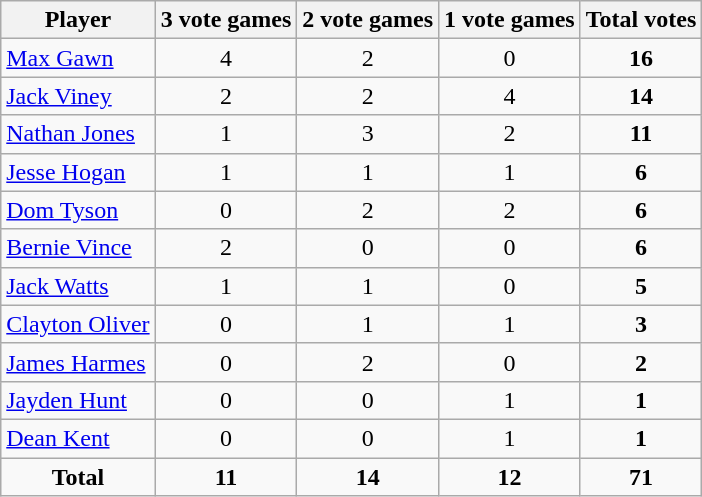<table class="wikitable" style="text-align:center;">
<tr>
<th>Player</th>
<th>3 vote games</th>
<th>2 vote games</th>
<th>1 vote games</th>
<th>Total votes</th>
</tr>
<tr>
<td align=left><a href='#'>Max Gawn</a></td>
<td>4</td>
<td>2</td>
<td>0</td>
<td><strong>16</strong></td>
</tr>
<tr>
<td align=left><a href='#'>Jack Viney</a></td>
<td>2</td>
<td>2</td>
<td>4</td>
<td><strong>14</strong></td>
</tr>
<tr>
<td align=left><a href='#'>Nathan Jones</a></td>
<td>1</td>
<td>3</td>
<td>2</td>
<td><strong>11</strong></td>
</tr>
<tr>
<td align=left><a href='#'>Jesse Hogan</a></td>
<td>1</td>
<td>1</td>
<td>1</td>
<td><strong>6</strong></td>
</tr>
<tr>
<td align=left><a href='#'>Dom Tyson</a></td>
<td>0</td>
<td>2</td>
<td>2</td>
<td><strong>6</strong></td>
</tr>
<tr>
<td align=left><a href='#'>Bernie Vince</a></td>
<td>2</td>
<td>0</td>
<td>0</td>
<td><strong>6</strong></td>
</tr>
<tr>
<td align=left><a href='#'>Jack Watts</a></td>
<td>1</td>
<td>1</td>
<td>0</td>
<td><strong>5</strong></td>
</tr>
<tr>
<td align=left><a href='#'>Clayton Oliver</a></td>
<td>0</td>
<td>1</td>
<td>1</td>
<td><strong>3</strong></td>
</tr>
<tr>
<td align=left><a href='#'>James Harmes</a></td>
<td>0</td>
<td>2</td>
<td>0</td>
<td><strong>2</strong></td>
</tr>
<tr>
<td align=left><a href='#'>Jayden Hunt</a></td>
<td>0</td>
<td>0</td>
<td>1</td>
<td><strong>1</strong></td>
</tr>
<tr>
<td align=left><a href='#'>Dean Kent</a></td>
<td>0</td>
<td>0</td>
<td>1</td>
<td><strong>1</strong></td>
</tr>
<tr>
<td><strong>Total</strong></td>
<td><strong>11</strong></td>
<td><strong>14</strong></td>
<td><strong>12</strong></td>
<td><strong>71</strong></td>
</tr>
</table>
